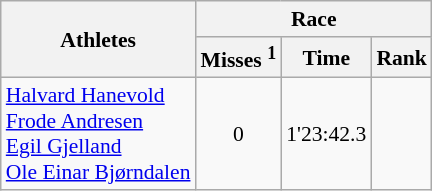<table class="wikitable" border="1" style="font-size:90%">
<tr>
<th rowspan=2>Athletes</th>
<th colspan=3>Race</th>
</tr>
<tr>
<th>Misses <sup>1</sup></th>
<th>Time</th>
<th>Rank</th>
</tr>
<tr>
<td><a href='#'>Halvard Hanevold</a><br><a href='#'>Frode Andresen</a><br><a href='#'>Egil Gjelland</a><br><a href='#'>Ole Einar Bjørndalen</a></td>
<td align=center>0</td>
<td align=center>1'23:42.3</td>
<td align=center></td>
</tr>
</table>
